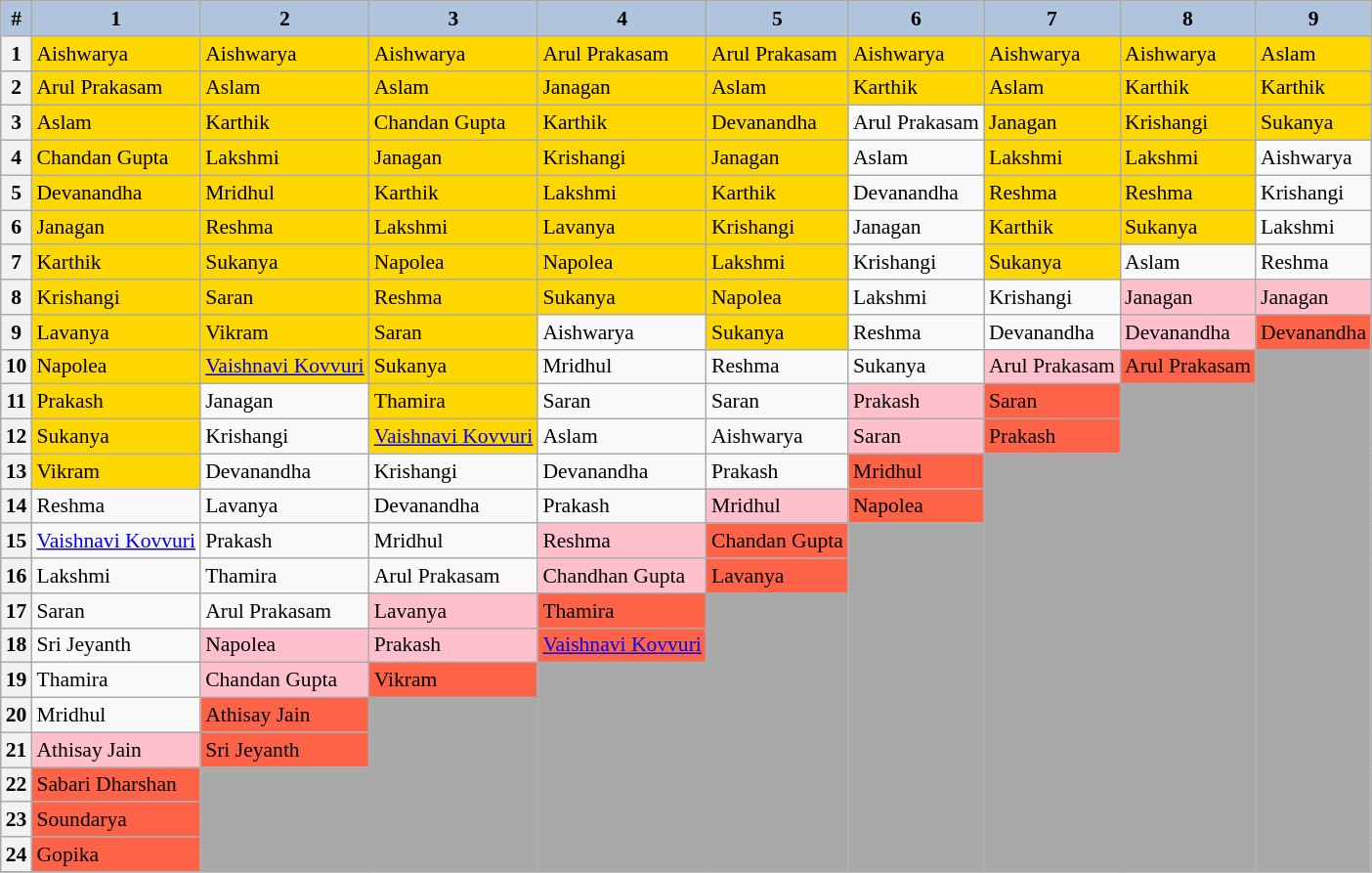<table class="wikitable" style="text-align:left;font-size:90%";>
<tr>
<th style= "background:LightSteelBlue;">#</th>
<th style= "background:LightSteelBlue;">1</th>
<th style= "background:LightSteelBlue;">2</th>
<th style= "background:LightSteelBlue;">3</th>
<th style= "background:LightSteelBlue;">4</th>
<th style= "background:LightSteelBlue;">5</th>
<th style= "background:LightSteelBlue;">6</th>
<th style= "background:LightSteelBlue;">7</th>
<th style= "background:LightSteelBlue;">8</th>
<th style= "background:LightSteelBlue;">9</th>
</tr>
<tr>
<th>1</th>
<td bgcolor="gold">Aishwarya</td>
<td bgcolor="gold">Aishwarya</td>
<td bgcolor="gold">Aishwarya</td>
<td bgcolor="gold">Arul Prakasam</td>
<td bgcolor="gold">Arul Prakasam</td>
<td bgcolor="gold">Aishwarya</td>
<td bgcolor="gold">Aishwarya</td>
<td bgcolor="gold">Aishwarya</td>
<td bgcolor="gold">Aslam</td>
</tr>
<tr>
<th>2</th>
<td bgcolor="gold">Arul Prakasam</td>
<td bgcolor="gold">Aslam</td>
<td bgcolor="gold">Aslam</td>
<td bgcolor="gold">Janagan</td>
<td bgcolor="gold">Aslam</td>
<td bgcolor="gold">Karthik</td>
<td bgcolor="gold">Aslam</td>
<td bgcolor="gold">Karthik</td>
<td bgcolor="gold">Karthik</td>
</tr>
<tr>
<th>3</th>
<td bgcolor="gold">Aslam</td>
<td bgcolor="gold">Karthik</td>
<td bgcolor="gold">Chandan Gupta</td>
<td bgcolor="gold">Karthik</td>
<td bgcolor="gold">Devanandha</td>
<td>Arul Prakasam</td>
<td bgcolor="gold">Janagan</td>
<td bgcolor="gold">Krishangi</td>
<td bgcolor="gold">Sukanya</td>
</tr>
<tr>
<th>4</th>
<td bgcolor="gold">Chandan Gupta</td>
<td bgcolor="gold">Lakshmi</td>
<td bgcolor="gold">Janagan</td>
<td bgcolor="gold">Krishangi</td>
<td bgcolor="gold">Janagan</td>
<td>Aslam</td>
<td bgcolor="gold">Lakshmi</td>
<td bgcolor="gold">Lakshmi</td>
<td>Aishwarya</td>
</tr>
<tr>
<th>5</th>
<td bgcolor="gold">Devanandha</td>
<td bgcolor="gold">Mridhul</td>
<td bgcolor="gold">Karthik</td>
<td bgcolor="gold">Lakshmi</td>
<td bgcolor="gold">Karthik</td>
<td>Devanandha</td>
<td bgcolor="gold">Reshma</td>
<td bgcolor="gold">Reshma</td>
<td>Krishangi</td>
</tr>
<tr>
<th>6</th>
<td bgcolor="gold">Janagan</td>
<td bgcolor="gold">Reshma</td>
<td bgcolor="gold">Lakshmi</td>
<td bgcolor="gold">Lavanya</td>
<td bgcolor="gold">Krishangi</td>
<td>Janagan</td>
<td bgcolor="gold">Karthik</td>
<td bgcolor="gold">Sukanya</td>
<td>Lakshmi</td>
</tr>
<tr>
<th>7</th>
<td bgcolor="gold">Karthik</td>
<td bgcolor="gold">Sukanya</td>
<td bgcolor="gold">Napolea</td>
<td bgcolor="gold">Napolea</td>
<td bgcolor="gold">Lakshmi</td>
<td>Krishangi</td>
<td bgcolor="gold">Sukanya</td>
<td>Aslam</td>
<td>Reshma</td>
</tr>
<tr>
<th>8</th>
<td bgcolor="gold">Krishangi</td>
<td bgcolor="gold">Saran</td>
<td bgcolor="gold">Reshma</td>
<td bgcolor="gold">Sukanya</td>
<td bgcolor="gold">Napolea</td>
<td>Lakshmi</td>
<td>Krishangi</td>
<td bgcolor="pink">Janagan</td>
<td bgcolor="pink">Janagan</td>
</tr>
<tr>
<th>9</th>
<td bgcolor="gold">Lavanya</td>
<td bgcolor="gold">Vikram</td>
<td bgcolor="gold">Saran</td>
<td>Aishwarya</td>
<td bgcolor="gold">Sukanya</td>
<td>Reshma</td>
<td>Devanandha</td>
<td bgcolor="pink">Devanandha</td>
<td bgcolor="tomato">Devanandha</td>
</tr>
<tr>
<th>10</th>
<td bgcolor="gold">Napolea</td>
<td bgcolor="gold"><a href='#'>Vaishnavi Kovvuri</a></td>
<td bgcolor="gold">Sukanya</td>
<td>Mridhul</td>
<td>Reshma</td>
<td>Sukanya</td>
<td bgcolor="pink">Arul Prakasam</td>
<td bgcolor="tomato">Arul Prakasam</td>
<td rowspan="15" bgcolor="darkgray"></td>
</tr>
<tr>
<th>11</th>
<td bgcolor="gold">Prakash</td>
<td>Janagan</td>
<td bgcolor="gold">Thamira</td>
<td>Saran</td>
<td>Saran</td>
<td bgcolor="pink">Prakash</td>
<td bgcolor="tomato">Saran</td>
<td rowspan="14" bgcolor="darkgray"></td>
</tr>
<tr>
<th>12</th>
<td bgcolor="gold">Sukanya</td>
<td>Krishangi</td>
<td bgcolor="gold"><a href='#'>Vaishnavi Kovvuri</a></td>
<td>Aslam</td>
<td>Aishwarya</td>
<td bgcolor="pink">Saran</td>
<td bgcolor="tomato">Prakash</td>
</tr>
<tr>
<th>13</th>
<td bgcolor="gold">Vikram</td>
<td>Devanandha</td>
<td>Krishangi</td>
<td>Devanandha</td>
<td>Prakash</td>
<td bgcolor="tomato">Mridhul</td>
<td rowspan="12" bgcolor="darkgray"></td>
</tr>
<tr>
<th>14</th>
<td>Reshma</td>
<td>Lavanya</td>
<td>Devanandha</td>
<td>Prakash</td>
<td bgcolor="pink">Mridhul</td>
<td bgcolor="tomato">Napolea</td>
</tr>
<tr>
<th>15</th>
<td><a href='#'>Vaishnavi Kovvuri</a></td>
<td>Prakash</td>
<td>Mridhul</td>
<td bgcolor="pink">Reshma</td>
<td bgcolor="tomato">Chandan Gupta</td>
<td rowspan="10" bgcolor="darkgray"></td>
</tr>
<tr>
<th>16</th>
<td>Lakshmi</td>
<td>Thamira</td>
<td>Arul Prakasam</td>
<td bgcolor="pink">Chandhan Gupta</td>
<td bgcolor="tomato">Lavanya</td>
</tr>
<tr>
<th>17</th>
<td>Saran</td>
<td>Arul Prakasam</td>
<td bgcolor="pink">Lavanya</td>
<td bgcolor="tomato">Thamira</td>
<td rowspan="8" bgcolor="darkgray"></td>
</tr>
<tr>
<th>18</th>
<td>Sri Jeyanth</td>
<td bgcolor="pink">Napolea</td>
<td bgcolor="pink">Prakash</td>
<td bgcolor="tomato"><a href='#'>Vaishnavi Kovvuri</a></td>
</tr>
<tr>
<th>19</th>
<td>Thamira</td>
<td bgcolor="pink">Chandan Gupta</td>
<td bgcolor="tomato">Vikram</td>
<td rowspan="6" bgcolor="darkgray"></td>
</tr>
<tr>
<th>20</th>
<td>Mridhul</td>
<td bgcolor="tomato">Athisay Jain</td>
<td rowspan="5" bgcolor="darkgray"></td>
</tr>
<tr>
<th>21</th>
<td bgcolor="pink">Athisay Jain</td>
<td bgcolor="tomato">Sri Jeyanth</td>
</tr>
<tr>
<th>22</th>
<td bgcolor="tomato">Sabari Dharshan</td>
<td rowspan="3" bgcolor="darkgray"></td>
</tr>
<tr>
<th>23</th>
<td bgcolor="tomato">Soundarya</td>
</tr>
<tr>
<th>24</th>
<td bgcolor="tomato">Gopika</td>
</tr>
<tr>
</tr>
</table>
